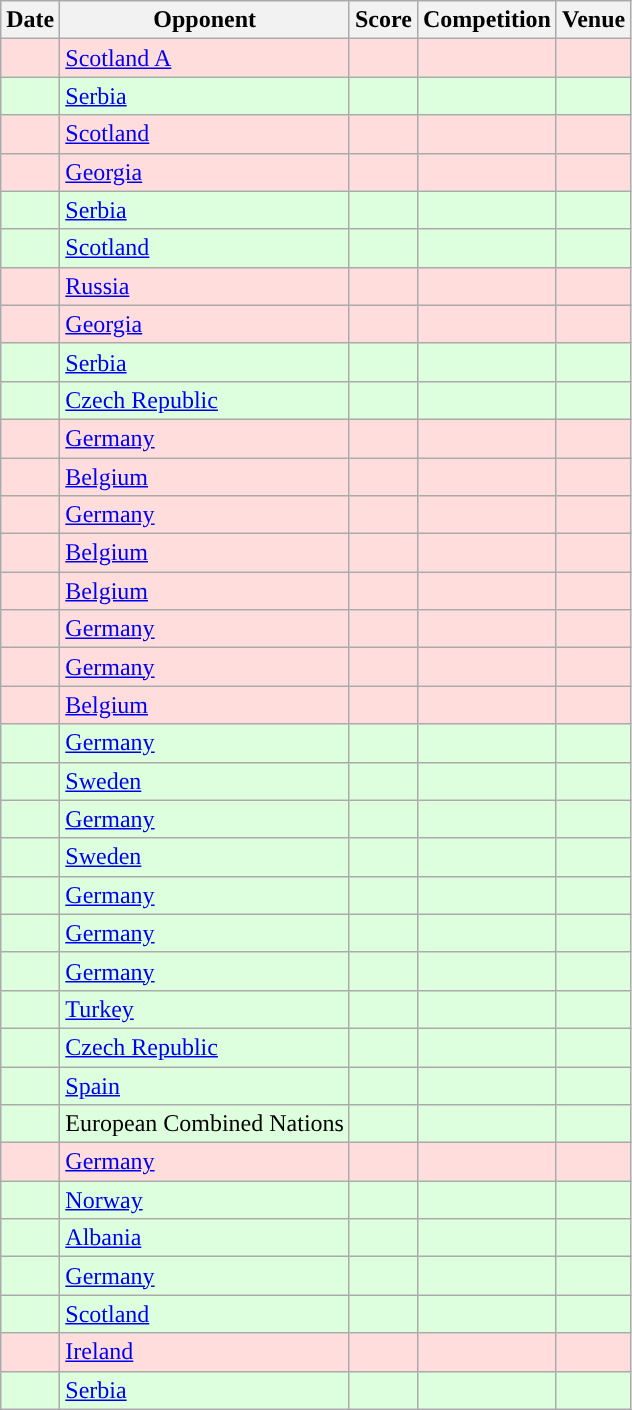<table class="wikitable">
<tr>
<th>Date</th>
<th>Opponent</th>
<th>Score</th>
<th>Competition</th>
<th>Venue</th>
</tr>
<tr style="background:#ffdddd;">
<td></td>
<td> <a href='#'>Scotland A</a></td>
<td></td>
<td></td>
<td></td>
</tr>
<tr style="background:#ddffdd;">
<td></td>
<td> <a href='#'>Serbia</a></td>
<td></td>
<td></td>
<td></td>
</tr>
<tr style="background:#ffdddd;">
<td></td>
<td> <a href='#'>Scotland</a></td>
<td></td>
<td></td>
<td></td>
</tr>
<tr style="background:#ffdddd;">
<td></td>
<td> <a href='#'>Georgia</a></td>
<td></td>
<td></td>
<td></td>
</tr>
<tr style="background:#ddffdd;">
<td></td>
<td> <a href='#'>Serbia</a></td>
<td></td>
<td></td>
<td></td>
</tr>
<tr style="background:#ddffdd;">
<td></td>
<td> <a href='#'>Scotland</a></td>
<td></td>
<td></td>
<td></td>
</tr>
<tr style="background:#ffdddd;">
<td></td>
<td> <a href='#'>Russia</a></td>
<td></td>
<td></td>
<td></td>
</tr>
<tr style="background:#ffdddd;">
<td></td>
<td> <a href='#'>Georgia</a></td>
<td></td>
<td></td>
<td></td>
</tr>
<tr style="background:#ddffdd;">
<td></td>
<td> <a href='#'>Serbia</a></td>
<td></td>
<td></td>
<td></td>
</tr>
<tr style="background:#ddffdd;">
<td></td>
<td> <a href='#'>Czech Republic</a></td>
<td></td>
<td></td>
<td></td>
</tr>
<tr style="background:#ffdddd;">
<td></td>
<td> <a href='#'>Germany</a></td>
<td></td>
<td></td>
<td></td>
</tr>
<tr style="background:#ffdddd;">
<td></td>
<td> <a href='#'>Belgium</a></td>
<td></td>
<td></td>
<td></td>
</tr>
<tr style="background:#ffdddd;">
<td></td>
<td> <a href='#'>Germany</a></td>
<td></td>
<td></td>
<td></td>
</tr>
<tr style="background:#ffdddd;">
<td></td>
<td> <a href='#'>Belgium</a></td>
<td></td>
<td></td>
<td></td>
</tr>
<tr style="background:#ffdddd;">
<td></td>
<td> <a href='#'>Belgium</a></td>
<td></td>
<td></td>
<td></td>
</tr>
<tr style="background:#ffdddd;">
<td></td>
<td> <a href='#'>Germany</a></td>
<td></td>
<td></td>
<td></td>
</tr>
<tr style="background:#ffdddd;">
<td></td>
<td> <a href='#'>Germany</a></td>
<td></td>
<td></td>
<td></td>
</tr>
<tr style="background:#ffdddd;">
<td></td>
<td> <a href='#'>Belgium</a></td>
<td></td>
<td></td>
<td></td>
</tr>
<tr style="background:#ddffdd;">
<td></td>
<td> <a href='#'>Germany</a></td>
<td></td>
<td></td>
<td></td>
</tr>
<tr style="background:#ddffdd;">
<td></td>
<td> <a href='#'>Sweden</a></td>
<td></td>
<td></td>
<td></td>
</tr>
<tr style="background:#ddffdd;">
<td></td>
<td> <a href='#'>Germany</a></td>
<td></td>
<td></td>
<td></td>
</tr>
<tr style="background:#ddffdd;">
<td></td>
<td> <a href='#'>Sweden</a></td>
<td></td>
<td></td>
<td></td>
</tr>
<tr style="background:#ddffdd;">
<td></td>
<td> <a href='#'>Germany</a></td>
<td></td>
<td></td>
<td></td>
</tr>
<tr style="background:#ddffdd;">
<td></td>
<td> <a href='#'>Germany</a></td>
<td></td>
<td></td>
<td></td>
</tr>
<tr style="background:#ddffdd;">
<td></td>
<td> <a href='#'>Germany</a></td>
<td></td>
<td></td>
<td></td>
</tr>
<tr style="background:#ddffdd;">
<td></td>
<td> <a href='#'>Turkey</a></td>
<td></td>
<td></td>
<td></td>
</tr>
<tr style="background:#ddffdd;">
<td></td>
<td> <a href='#'>Czech Republic</a></td>
<td></td>
<td></td>
<td></td>
</tr>
<tr style="background:#ddffdd;">
<td></td>
<td> <a href='#'>Spain</a></td>
<td></td>
<td></td>
<td></td>
</tr>
<tr style="background:#ddffdd;">
<td></td>
<td> European Combined Nations</td>
<td></td>
<td></td>
<td></td>
</tr>
<tr style="background:#ffdddd;">
<td></td>
<td> <a href='#'>Germany</a></td>
<td></td>
<td></td>
<td></td>
</tr>
<tr style="background:#ddffdd;">
<td></td>
<td> <a href='#'>Norway</a></td>
<td></td>
<td></td>
<td></td>
</tr>
<tr style="background:#ddffdd;">
<td></td>
<td> <a href='#'>Albania</a></td>
<td></td>
<td></td>
<td></td>
</tr>
<tr style="background:#ddffdd;">
<td></td>
<td> <a href='#'>Germany</a></td>
<td></td>
<td></td>
<td></td>
</tr>
<tr style="background:#ddffdd;">
<td></td>
<td> <a href='#'>Scotland</a></td>
<td></td>
<td></td>
<td></td>
</tr>
<tr style="background:#ffdddd">
<td></td>
<td> <a href='#'>Ireland</a></td>
<td></td>
<td></td>
<td></td>
</tr>
<tr style="background:#ddffdd;">
<td></td>
<td> <a href='#'>Serbia</a></td>
<td></td>
<td></td>
<td></td>
</tr>
</table>
